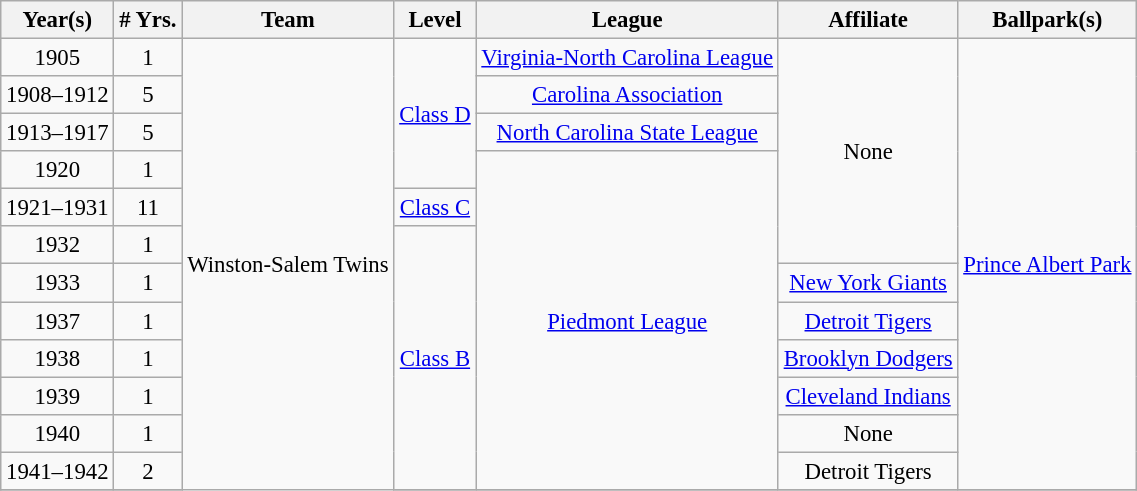<table class="wikitable" style="text-align:center; font-size: 95%;">
<tr>
<th>Year(s)</th>
<th># Yrs.</th>
<th>Team</th>
<th>Level</th>
<th>League</th>
<th>Affiliate</th>
<th>Ballpark(s)</th>
</tr>
<tr>
<td>1905</td>
<td>1</td>
<td rowspan=13>Winston-Salem Twins</td>
<td rowspan=4><a href='#'>Class D</a></td>
<td><a href='#'>Virginia-North Carolina League</a></td>
<td rowspan=6>None</td>
<td rowspan=12><a href='#'>Prince Albert Park</a></td>
</tr>
<tr>
<td>1908–1912</td>
<td>5</td>
<td><a href='#'>Carolina Association</a></td>
</tr>
<tr>
<td>1913–1917</td>
<td>5</td>
<td><a href='#'>North Carolina State League</a></td>
</tr>
<tr>
<td>1920</td>
<td>1</td>
<td rowspan=9><a href='#'>Piedmont League</a></td>
</tr>
<tr>
<td>1921–1931</td>
<td>11</td>
<td><a href='#'>Class C</a></td>
</tr>
<tr>
<td>1932</td>
<td>1</td>
<td rowspan=7><a href='#'>Class B</a></td>
</tr>
<tr>
<td>1933</td>
<td>1</td>
<td><a href='#'>New York Giants</a></td>
</tr>
<tr>
<td>1937</td>
<td>1</td>
<td><a href='#'>Detroit Tigers</a></td>
</tr>
<tr>
<td>1938</td>
<td>1</td>
<td><a href='#'>Brooklyn Dodgers</a></td>
</tr>
<tr>
<td>1939</td>
<td>1</td>
<td><a href='#'>Cleveland Indians</a></td>
</tr>
<tr>
<td>1940</td>
<td>1</td>
<td>None</td>
</tr>
<tr>
<td>1941–1942</td>
<td>2</td>
<td>Detroit Tigers</td>
</tr>
<tr>
</tr>
</table>
